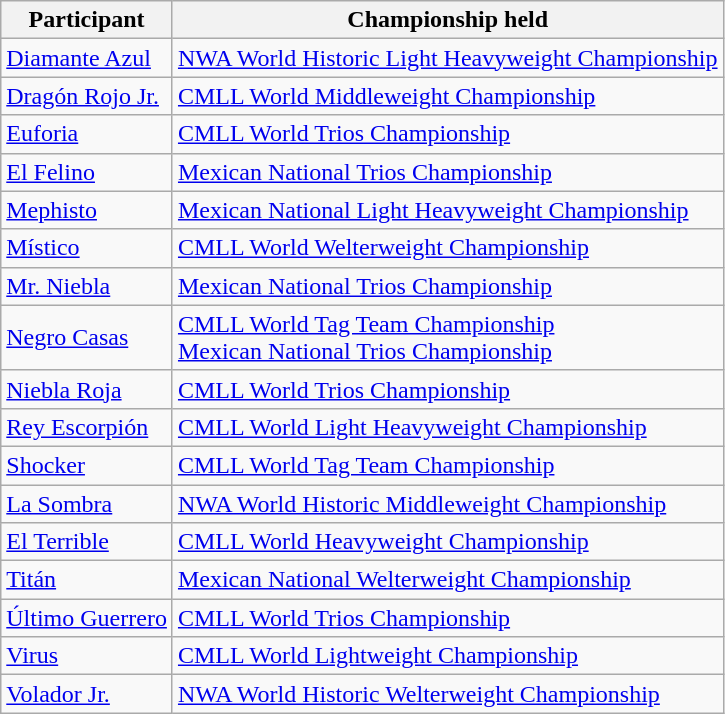<table class="wikitable sortable">
<tr>
<th><strong>Participant</strong></th>
<th><strong>Championship held</strong></th>
</tr>
<tr>
<td><a href='#'>Diamante Azul</a></td>
<td><a href='#'>NWA World Historic Light Heavyweight Championship</a></td>
</tr>
<tr>
<td><a href='#'>Dragón Rojo Jr.</a></td>
<td><a href='#'>CMLL World Middleweight Championship</a></td>
</tr>
<tr>
<td><a href='#'>Euforia</a></td>
<td><a href='#'>CMLL World Trios Championship</a></td>
</tr>
<tr>
<td><a href='#'>El Felino</a></td>
<td><a href='#'>Mexican National Trios Championship</a></td>
</tr>
<tr>
<td><a href='#'>Mephisto</a></td>
<td><a href='#'>Mexican National Light Heavyweight Championship</a></td>
</tr>
<tr>
<td><a href='#'>Místico</a></td>
<td><a href='#'>CMLL World Welterweight Championship</a></td>
</tr>
<tr>
<td><a href='#'>Mr. Niebla</a></td>
<td><a href='#'>Mexican National Trios Championship</a></td>
</tr>
<tr>
<td><a href='#'>Negro Casas</a></td>
<td><a href='#'>CMLL World Tag Team Championship</a><br><a href='#'>Mexican National Trios Championship</a></td>
</tr>
<tr>
<td><a href='#'>Niebla Roja</a></td>
<td><a href='#'>CMLL World Trios Championship</a></td>
</tr>
<tr>
<td><a href='#'>Rey Escorpión</a></td>
<td><a href='#'>CMLL World Light Heavyweight Championship</a></td>
</tr>
<tr>
<td><a href='#'>Shocker</a></td>
<td><a href='#'>CMLL World Tag Team Championship</a></td>
</tr>
<tr>
<td><a href='#'>La Sombra</a></td>
<td><a href='#'>NWA World Historic Middleweight Championship</a></td>
</tr>
<tr>
<td><a href='#'>El Terrible</a></td>
<td><a href='#'>CMLL World Heavyweight Championship</a></td>
</tr>
<tr>
<td><a href='#'>Titán</a></td>
<td><a href='#'>Mexican National Welterweight Championship</a></td>
</tr>
<tr>
<td><a href='#'>Último Guerrero</a></td>
<td><a href='#'>CMLL World Trios Championship</a></td>
</tr>
<tr>
<td><a href='#'>Virus</a></td>
<td><a href='#'>CMLL World Lightweight Championship</a></td>
</tr>
<tr>
<td><a href='#'>Volador Jr.</a></td>
<td><a href='#'>NWA World Historic Welterweight Championship</a></td>
</tr>
</table>
